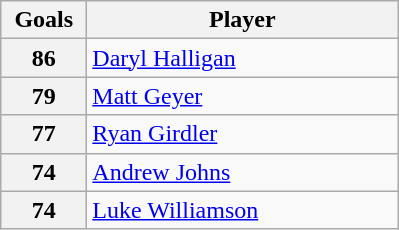<table class="wikitable" style="text-align:left;">
<tr>
<th width=50>Goals</th>
<th width=200>Player</th>
</tr>
<tr>
<th>86</th>
<td> <a href='#'>Daryl Halligan</a></td>
</tr>
<tr>
<th>79</th>
<td> <a href='#'>Matt Geyer</a></td>
</tr>
<tr>
<th>77</th>
<td> <a href='#'>Ryan Girdler</a></td>
</tr>
<tr>
<th>74</th>
<td> <a href='#'>Andrew Johns</a></td>
</tr>
<tr>
<th>74</th>
<td> <a href='#'>Luke Williamson</a></td>
</tr>
</table>
